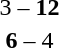<table style="text-align:center">
<tr>
<th width=200></th>
<th width=100></th>
<th width=200></th>
</tr>
<tr>
<td align=right></td>
<td>3 – <strong>12</strong></td>
<td align=left><strong></strong></td>
</tr>
<tr>
<td align=right><strong></strong></td>
<td><strong>6</strong> – 4</td>
<td align=left></td>
</tr>
</table>
